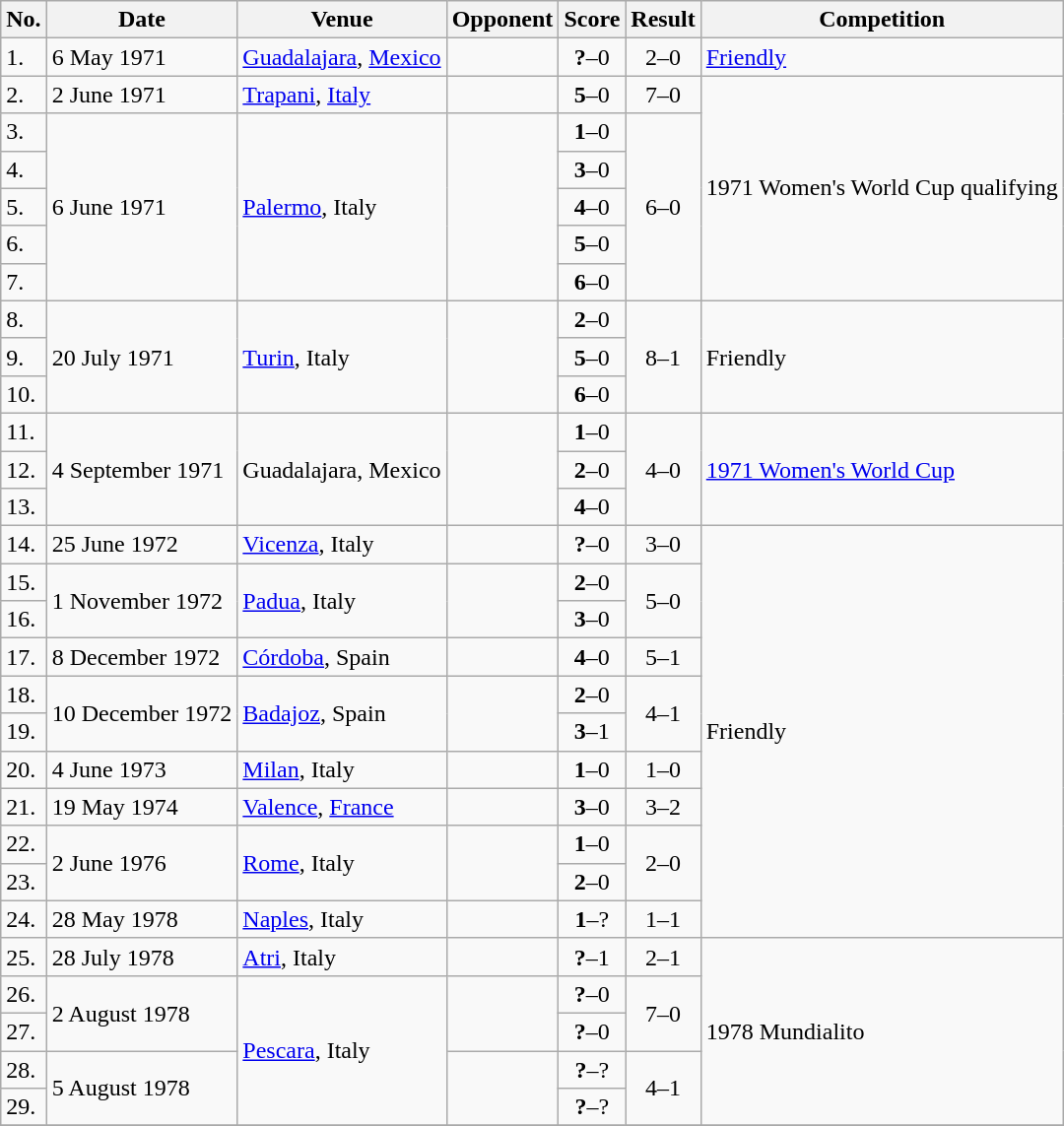<table class="wikitable">
<tr>
<th>No.</th>
<th>Date</th>
<th>Venue</th>
<th>Opponent</th>
<th>Score</th>
<th>Result</th>
<th>Competition</th>
</tr>
<tr>
<td>1.</td>
<td>6 May 1971</td>
<td><a href='#'>Guadalajara</a>, <a href='#'>Mexico</a></td>
<td></td>
<td align=center><strong>?</strong>–0</td>
<td align=center>2–0</td>
<td><a href='#'>Friendly</a></td>
</tr>
<tr>
<td>2.</td>
<td>2 June 1971</td>
<td><a href='#'>Trapani</a>, <a href='#'>Italy</a></td>
<td></td>
<td align=center><strong>5</strong>–0</td>
<td align=center>7–0</td>
<td rowspan=6>1971 Women's World Cup qualifying</td>
</tr>
<tr>
<td>3.</td>
<td rowspan=5>6 June 1971</td>
<td rowspan=5><a href='#'>Palermo</a>, Italy</td>
<td rowspan=5></td>
<td align=center><strong>1</strong>–0</td>
<td rowspan=5 align=center>6–0</td>
</tr>
<tr>
<td>4.</td>
<td align=center><strong>3</strong>–0</td>
</tr>
<tr>
<td>5.</td>
<td align=center><strong>4</strong>–0</td>
</tr>
<tr>
<td>6.</td>
<td align=center><strong>5</strong>–0</td>
</tr>
<tr>
<td>7.</td>
<td align=center><strong>6</strong>–0</td>
</tr>
<tr>
<td>8.</td>
<td rowspan=3>20 July 1971</td>
<td rowspan=3><a href='#'>Turin</a>, Italy</td>
<td rowspan=3></td>
<td align=center><strong>2</strong>–0</td>
<td rowspan=3 align=center>8–1</td>
<td rowspan=3>Friendly</td>
</tr>
<tr>
<td>9.</td>
<td align=center><strong>5</strong>–0</td>
</tr>
<tr>
<td>10.</td>
<td align=center><strong>6</strong>–0</td>
</tr>
<tr>
<td>11.</td>
<td rowspan=3>4 September 1971</td>
<td rowspan=3>Guadalajara, Mexico</td>
<td rowspan=3></td>
<td align=center><strong>1</strong>–0</td>
<td rowspan=3 align=center>4–0</td>
<td rowspan=3><a href='#'>1971 Women's World Cup</a></td>
</tr>
<tr>
<td>12.</td>
<td align=center><strong>2</strong>–0</td>
</tr>
<tr>
<td>13.</td>
<td align=center><strong>4</strong>–0</td>
</tr>
<tr>
<td>14.</td>
<td>25 June 1972</td>
<td><a href='#'>Vicenza</a>, Italy</td>
<td></td>
<td align=center><strong>?</strong>–0</td>
<td align=center>3–0</td>
<td rowspan=11>Friendly</td>
</tr>
<tr>
<td>15.</td>
<td rowspan=2>1 November 1972</td>
<td rowspan=2><a href='#'>Padua</a>, Italy</td>
<td rowspan=2></td>
<td align=center><strong>2</strong>–0</td>
<td rowspan=2 align=center>5–0</td>
</tr>
<tr>
<td>16.</td>
<td align=center><strong>3</strong>–0</td>
</tr>
<tr>
<td>17.</td>
<td>8 December 1972</td>
<td><a href='#'>Córdoba</a>, Spain</td>
<td></td>
<td align=center><strong>4</strong>–0</td>
<td align=center>5–1</td>
</tr>
<tr>
<td>18.</td>
<td rowspan=2>10 December 1972</td>
<td rowspan=2><a href='#'>Badajoz</a>, Spain</td>
<td rowspan=2></td>
<td align=center><strong>2</strong>–0</td>
<td rowspan=2 align=center>4–1</td>
</tr>
<tr>
<td>19.</td>
<td align=center><strong>3</strong>–1</td>
</tr>
<tr>
<td>20.</td>
<td>4 June 1973</td>
<td><a href='#'>Milan</a>, Italy</td>
<td></td>
<td align=center><strong>1</strong>–0</td>
<td align=center>1–0</td>
</tr>
<tr>
<td>21.</td>
<td>19 May 1974</td>
<td><a href='#'>Valence</a>, <a href='#'>France</a></td>
<td></td>
<td align=center><strong>3</strong>–0</td>
<td align=center>3–2</td>
</tr>
<tr>
<td>22.</td>
<td rowspan=2>2 June 1976</td>
<td rowspan=2><a href='#'>Rome</a>, Italy</td>
<td rowspan=2></td>
<td align=center><strong>1</strong>–0</td>
<td rowspan=2 align=center>2–0</td>
</tr>
<tr>
<td>23.</td>
<td align=center><strong>2</strong>–0</td>
</tr>
<tr>
<td>24.</td>
<td>28 May 1978</td>
<td><a href='#'>Naples</a>, Italy</td>
<td></td>
<td align=center><strong>1</strong>–?</td>
<td align=center>1–1</td>
</tr>
<tr>
<td>25.</td>
<td>28 July 1978</td>
<td><a href='#'>Atri</a>, Italy</td>
<td></td>
<td align=center><strong>?</strong>–1</td>
<td align=center>2–1</td>
<td rowspan=5>1978 Mundialito</td>
</tr>
<tr>
<td>26.</td>
<td rowspan=2>2 August 1978</td>
<td rowspan=4><a href='#'>Pescara</a>, Italy</td>
<td rowspan=2></td>
<td align=center><strong>?</strong>–0</td>
<td rowspan=2 align=center>7–0</td>
</tr>
<tr>
<td>27.</td>
<td align=center><strong>?</strong>–0</td>
</tr>
<tr>
<td>28.</td>
<td rowspan=2>5 August 1978</td>
<td rowspan=2></td>
<td align=center><strong>?</strong>–?</td>
<td rowspan=2 align=center>4–1</td>
</tr>
<tr>
<td>29.</td>
<td align=center><strong>?</strong>–?</td>
</tr>
<tr>
</tr>
</table>
